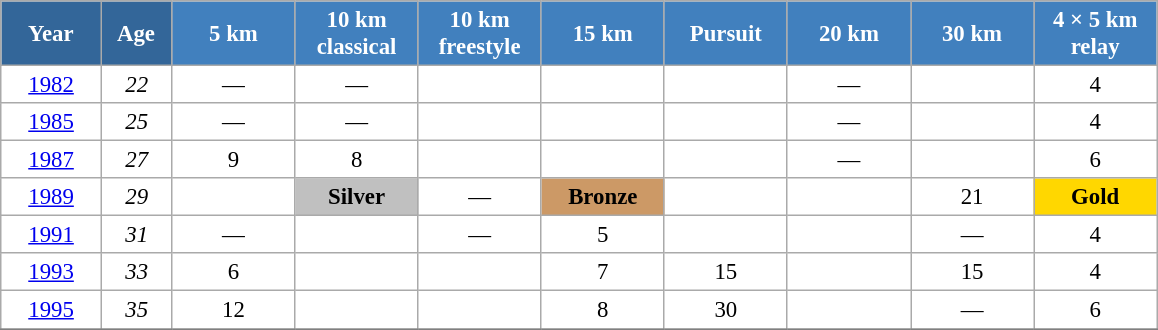<table class="wikitable" style="font-size:95%; text-align:center; border:grey solid 1px; border-collapse:collapse; background:#ffffff;">
<tr>
<th style="background-color:#369; color:white; width:60px;"> Year </th>
<th style="background-color:#369; color:white; width:40px;"> Age </th>
<th style="background-color:#4180be; color:white; width:75px;"> 5 km </th>
<th style="background-color:#4180be; color:white; width:75px;"> 10 km <br> classical </th>
<th style="background-color:#4180be; color:white; width:75px;"> 10 km <br> freestyle </th>
<th style="background-color:#4180be; color:white; width:75px;"> 15 km </th>
<th style="background-color:#4180be; color:white; width:75px;"> Pursuit </th>
<th style="background-color:#4180be; color:white; width:75px;"> 20 km </th>
<th style="background-color:#4180be; color:white; width:75px;"> 30 km </th>
<th style="background-color:#4180be; color:white; width:75px;"> 4 × 5 km <br> relay </th>
</tr>
<tr>
<td><a href='#'>1982</a></td>
<td><em>22</em></td>
<td>—</td>
<td>—</td>
<td></td>
<td></td>
<td></td>
<td>—</td>
<td></td>
<td>4</td>
</tr>
<tr>
<td><a href='#'>1985</a></td>
<td><em>25</em></td>
<td>—</td>
<td>—</td>
<td></td>
<td></td>
<td></td>
<td>—</td>
<td></td>
<td>4</td>
</tr>
<tr>
<td><a href='#'>1987</a></td>
<td><em>27</em></td>
<td>9</td>
<td>8</td>
<td></td>
<td></td>
<td></td>
<td>—</td>
<td></td>
<td>6</td>
</tr>
<tr>
<td><a href='#'>1989</a></td>
<td><em>29</em></td>
<td></td>
<td style="background:silver;"><strong>Silver</strong></td>
<td>—</td>
<td bgcolor="cc9966"><strong>Bronze</strong></td>
<td></td>
<td></td>
<td>21</td>
<td style="background:gold;"><strong>Gold</strong></td>
</tr>
<tr>
<td><a href='#'>1991</a></td>
<td><em>31</em></td>
<td>—</td>
<td></td>
<td>—</td>
<td>5</td>
<td></td>
<td></td>
<td>—</td>
<td>4</td>
</tr>
<tr>
<td><a href='#'>1993</a></td>
<td><em>33</em></td>
<td>6</td>
<td></td>
<td></td>
<td>7</td>
<td>15</td>
<td></td>
<td>15</td>
<td>4</td>
</tr>
<tr>
<td><a href='#'>1995</a></td>
<td><em>35</em></td>
<td>12</td>
<td></td>
<td></td>
<td>8</td>
<td>30</td>
<td></td>
<td>—</td>
<td>6</td>
</tr>
<tr>
</tr>
</table>
